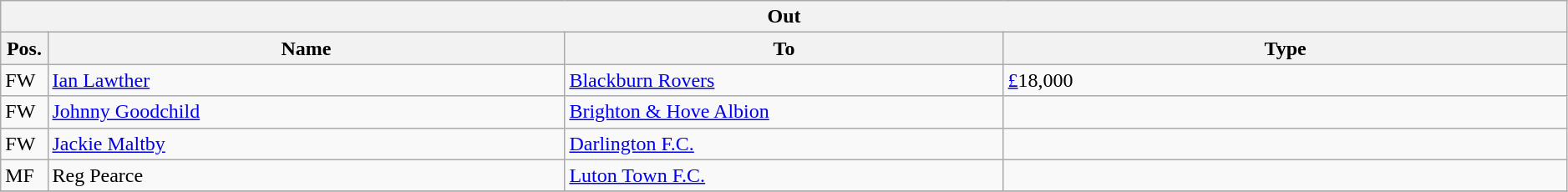<table class="wikitable" style="font-size:100%;width:99%;">
<tr>
<th colspan="4">Out</th>
</tr>
<tr>
<th width=3%>Pos.</th>
<th width=33%>Name</th>
<th width=28%>To</th>
<th width=36%>Type</th>
</tr>
<tr>
<td>FW</td>
<td><a href='#'>Ian Lawther </a></td>
<td><a href='#'>Blackburn Rovers</a></td>
<td><a href='#'>£</a>18,000</td>
</tr>
<tr>
<td>FW</td>
<td><a href='#'>Johnny Goodchild </a></td>
<td><a href='#'>Brighton & Hove Albion</a></td>
<td></td>
</tr>
<tr>
<td>FW</td>
<td><a href='#'>Jackie Maltby </a></td>
<td><a href='#'>Darlington F.C.</a></td>
<td></td>
</tr>
<tr>
<td>MF</td>
<td>Reg Pearce</td>
<td><a href='#'>Luton Town F.C.</a></td>
<td></td>
</tr>
<tr>
</tr>
</table>
